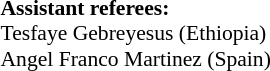<table width=50% style="font-size: 90%">
<tr>
<td><br><strong>Assistant referees:</strong>
<br>Tesfaye Gebreyesus (Ethiopia)
<br>Angel Franco Martinez (Spain)</td>
</tr>
</table>
